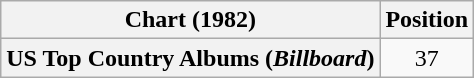<table class="wikitable plainrowheaders" style="text-align:center">
<tr>
<th scope="col">Chart (1982)</th>
<th scope="col">Position</th>
</tr>
<tr>
<th scope="row">US Top Country Albums (<em>Billboard</em>)</th>
<td>37</td>
</tr>
</table>
